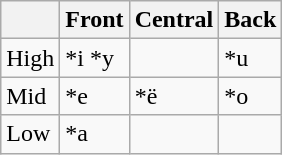<table class="wikitable">
<tr>
<th></th>
<th>Front</th>
<th>Central</th>
<th>Back</th>
</tr>
<tr>
<td>High</td>
<td>*i *y</td>
<td></td>
<td>*u</td>
</tr>
<tr>
<td>Mid</td>
<td>*e</td>
<td>*ë</td>
<td>*o</td>
</tr>
<tr>
<td>Low</td>
<td>*a</td>
<td></td>
<td></td>
</tr>
</table>
